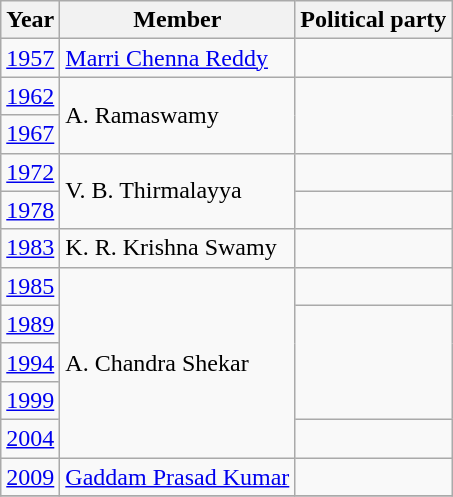<table class="wikitable sortable">
<tr>
<th>Year</th>
<th>Member</th>
<th colspan="2">Political party</th>
</tr>
<tr>
<td><a href='#'>1957</a></td>
<td><a href='#'>Marri Chenna Reddy</a></td>
<td></td>
</tr>
<tr>
<td><a href='#'>1962</a></td>
<td rowspan =2>A. Ramaswamy</td>
</tr>
<tr>
<td><a href='#'>1967</a></td>
</tr>
<tr>
<td><a href='#'>1972</a></td>
<td rowspan=2>V. B. Thirmalayya</td>
<td></td>
</tr>
<tr>
<td><a href='#'>1978</a></td>
<td></td>
</tr>
<tr>
<td><a href='#'>1983</a></td>
<td>K. R. Krishna Swamy</td>
</tr>
<tr>
<td><a href='#'>1985</a></td>
<td rowspan =5>A. Chandra Shekar</td>
<td></td>
</tr>
<tr>
<td><a href='#'>1989</a></td>
</tr>
<tr>
<td><a href='#'>1994</a></td>
</tr>
<tr>
<td><a href='#'>1999</a></td>
</tr>
<tr>
<td><a href='#'>2004</a></td>
<td></td>
</tr>
<tr>
<td><a href='#'>2009</a></td>
<td><a href='#'>Gaddam Prasad Kumar</a></td>
<td></td>
</tr>
<tr>
</tr>
</table>
